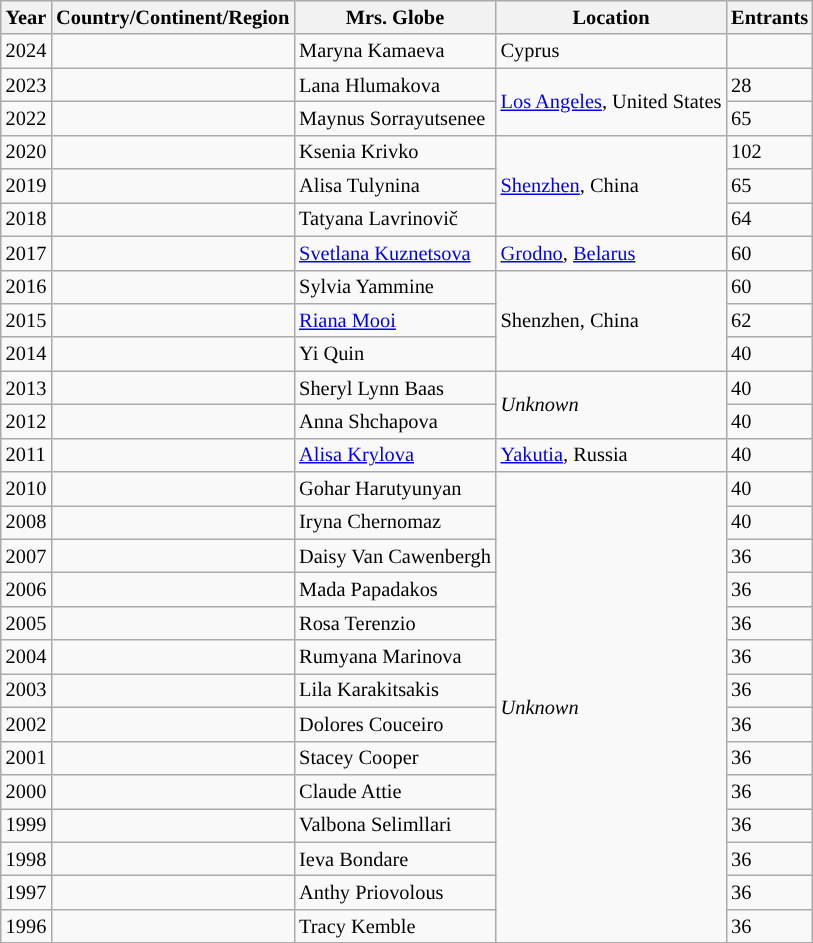<table class="wikitable sortable" style="font-size: 85%;">
<tr>
<th>Year</th>
<th>Country/Continent/Region</th>
<th>Mrs. Globe</th>
<th>Location</th>
<th><strong>Entrants</strong></th>
</tr>
<tr>
<td>2024</td>
<td></td>
<td>Maryna Kamaeva</td>
<td>Cyprus</td>
<td></td>
</tr>
<tr>
<td>2023</td>
<td></td>
<td>Lana Hlumakova</td>
<td rowspan="2"><a href='#'>Los Angeles</a>, United States</td>
<td>28</td>
</tr>
<tr>
<td>2022</td>
<td></td>
<td>Maynus Sorrayutsenee</td>
<td>65</td>
</tr>
<tr>
<td>2020</td>
<td></td>
<td>Ksenia Krivko</td>
<td rowspan="3"><a href='#'>Shenzhen</a>, China</td>
<td>102</td>
</tr>
<tr>
<td>2019</td>
<td></td>
<td>Alisa Tulynina</td>
<td>65</td>
</tr>
<tr>
<td>2018</td>
<td></td>
<td>Tatyana Lavrinovič</td>
<td>64</td>
</tr>
<tr>
<td>2017</td>
<td></td>
<td><a href='#'>Svetlana Kuznetsova</a></td>
<td><a href='#'>Grodno</a>, <a href='#'>Belarus</a></td>
<td>60</td>
</tr>
<tr>
<td>2016</td>
<td></td>
<td>Sylvia Yammine</td>
<td rowspan="3">Shenzhen, China</td>
<td>60</td>
</tr>
<tr>
<td>2015</td>
<td></td>
<td><a href='#'>Riana Mooi</a></td>
<td>62</td>
</tr>
<tr>
<td>2014</td>
<td></td>
<td>Yi Quin</td>
<td>40</td>
</tr>
<tr>
<td>2013</td>
<td></td>
<td>Sheryl Lynn Baas</td>
<td rowspan="2"><em>Unknown</em></td>
<td>40</td>
</tr>
<tr>
<td>2012</td>
<td></td>
<td>Anna Shchapova</td>
<td>40</td>
</tr>
<tr>
<td>2011</td>
<td></td>
<td><a href='#'>Alisa Krylova</a></td>
<td><a href='#'>Yakutia</a>, Russia</td>
<td>40</td>
</tr>
<tr>
<td>2010</td>
<td></td>
<td>Gohar Harutyunyan</td>
<td rowspan="14"><em>Unknown</em></td>
<td>40</td>
</tr>
<tr>
<td>2008</td>
<td></td>
<td>Iryna Chernomaz</td>
<td>40</td>
</tr>
<tr>
<td>2007</td>
<td></td>
<td>Daisy Van Cawenbergh</td>
<td>36</td>
</tr>
<tr>
<td>2006</td>
<td></td>
<td>Mada Papadakos</td>
<td>36</td>
</tr>
<tr>
<td>2005</td>
<td></td>
<td>Rosa Terenzio</td>
<td>36</td>
</tr>
<tr>
<td>2004</td>
<td></td>
<td>Rumyana Marinova</td>
<td>36</td>
</tr>
<tr>
<td>2003</td>
<td></td>
<td>Lila Karakitsakis</td>
<td>36</td>
</tr>
<tr>
<td>2002</td>
<td></td>
<td>Dolores Couceiro</td>
<td>36</td>
</tr>
<tr>
<td>2001</td>
<td></td>
<td>Stacey Cooper</td>
<td>36</td>
</tr>
<tr>
<td>2000</td>
<td></td>
<td>Claude Attie</td>
<td>36</td>
</tr>
<tr>
<td>1999</td>
<td></td>
<td>Valbona Selimllari</td>
<td>36</td>
</tr>
<tr>
<td>1998</td>
<td></td>
<td>Ieva Bondare</td>
<td>36</td>
</tr>
<tr>
<td>1997</td>
<td></td>
<td>Anthy Priovolous</td>
<td>36</td>
</tr>
<tr>
<td>1996</td>
<td></td>
<td>Tracy Kemble</td>
<td>36</td>
</tr>
</table>
